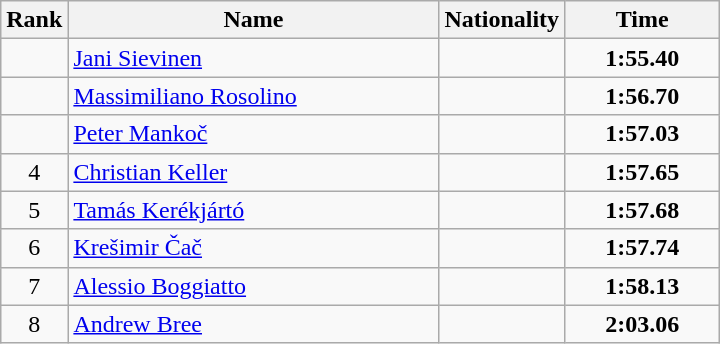<table class="wikitable">
<tr>
<th>Rank</th>
<th style="width: 15em">Name</th>
<th>Nationality</th>
<th style="width: 6em">Time</th>
</tr>
<tr>
<td align="center"></td>
<td><a href='#'>Jani Sievinen</a></td>
<td></td>
<td align="center"><strong>1:55.40</strong></td>
</tr>
<tr>
<td align="center"></td>
<td><a href='#'>Massimiliano Rosolino</a></td>
<td></td>
<td align="center"><strong>1:56.70</strong></td>
</tr>
<tr>
<td align="center"></td>
<td><a href='#'>Peter Mankoč</a></td>
<td></td>
<td align="center"><strong>1:57.03</strong></td>
</tr>
<tr>
<td align="center">4</td>
<td><a href='#'>Christian Keller</a></td>
<td></td>
<td align="center"><strong>1:57.65</strong></td>
</tr>
<tr>
<td align="center">5</td>
<td><a href='#'>Tamás Kerékjártó</a></td>
<td></td>
<td align="center"><strong>1:57.68</strong></td>
</tr>
<tr>
<td align="center">6</td>
<td><a href='#'>Krešimir Čač</a></td>
<td></td>
<td align="center"><strong>1:57.74</strong></td>
</tr>
<tr>
<td align="center">7</td>
<td><a href='#'>Alessio Boggiatto</a></td>
<td></td>
<td align="center"><strong>1:58.13</strong></td>
</tr>
<tr>
<td align="center">8</td>
<td><a href='#'>Andrew Bree</a></td>
<td></td>
<td align="center"><strong>2:03.06</strong></td>
</tr>
</table>
